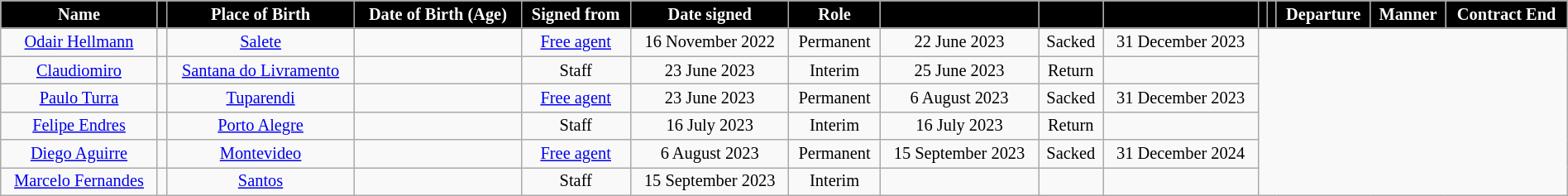<table class="wikitable" style="text-align:center; font-size:85%; width:100%;">
<tr>
<th style="background:#000; color:#fff; text-align:center;">Name</th>
<th style="background:#000; color:#fff; text-align:center;"></th>
<th style="background:#000; color:#fff; text-align:center;">Place of Birth</th>
<th style="background:#000; color:#fff; text-align:center;">Date of Birth (Age)</th>
<th style="background:#000; color:#fff; text-align:center;">Signed from</th>
<th style="background:#000; color:#fff; text-align:center;">Date signed</th>
<th style="background:#000; color:#fff; text-align:center;">Role</th>
<th style="background:#000; color:#fff; text-align:center;"></th>
<th style="background:#000; color:#fff; text-align:center;"></th>
<th style="background:#000; color:#fff; text-align:center;"></th>
<th style="background:#000; color:#fff; text-align:center;"></th>
<th style="background:#000; color:#fff; text-align:center;"></th>
<th style="background:#000; color:#fff; text-align:center;">Departure</th>
<th style="background:#000; color:#fff; text-align:center;">Manner</th>
<th style="background:#000; color:#fff; text-align:center;">Contract End</th>
</tr>
<tr>
<td><a href='#'>Odair Hellmann</a></td>
<td></td>
<td><a href='#'>Salete</a> </td>
<td></td>
<td><a href='#'>Free agent</a></td>
<td>16 November 2022</td>
<td>Permanent<br></td>
<td>22 June 2023</td>
<td>Sacked</td>
<td>31 December 2023</td>
</tr>
<tr>
<td><a href='#'>Claudiomiro</a></td>
<td></td>
<td><a href='#'>Santana do Livramento</a> </td>
<td></td>
<td>Staff</td>
<td>23 June 2023</td>
<td>Interim<br></td>
<td>25 June 2023</td>
<td>Return</td>
<td></td>
</tr>
<tr>
<td><a href='#'>Paulo Turra</a></td>
<td></td>
<td><a href='#'>Tuparendi</a> </td>
<td></td>
<td><a href='#'>Free agent</a></td>
<td>23 June 2023</td>
<td>Permanent<br></td>
<td>6 August 2023</td>
<td>Sacked</td>
<td>31 December 2023</td>
</tr>
<tr>
<td><a href='#'>Felipe Endres</a></td>
<td></td>
<td><a href='#'>Porto Alegre</a> </td>
<td></td>
<td>Staff</td>
<td>16 July 2023</td>
<td>Interim<br></td>
<td>16 July 2023</td>
<td>Return</td>
<td></td>
</tr>
<tr>
<td><a href='#'>Diego Aguirre</a></td>
<td></td>
<td><a href='#'>Montevideo</a></td>
<td></td>
<td><a href='#'>Free agent</a></td>
<td>6 August 2023</td>
<td>Permanent<br></td>
<td>15 September 2023</td>
<td>Sacked</td>
<td>31 December 2024</td>
</tr>
<tr>
<td><a href='#'>Marcelo Fernandes</a></td>
<td></td>
<td><a href='#'>Santos</a> </td>
<td></td>
<td>Staff</td>
<td>15 September 2023</td>
<td>Interim<br></td>
<td></td>
<td></td>
<td></td>
</tr>
</table>
